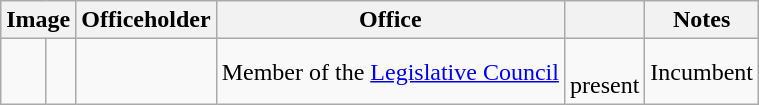<table class="wikitable" style="text-align:center" "width:100%">
<tr>
<th colspan=2>Image</th>
<th>Officeholder</th>
<th>Office</th>
<th></th>
<th>Notes</th>
</tr>
<tr>
<td> </td>
<td></td>
<td><br></td>
<td>Member of the <a href='#'>Legislative Council</a></td>
<td><br>present</td>
<td>Incumbent</td>
</tr>
</table>
